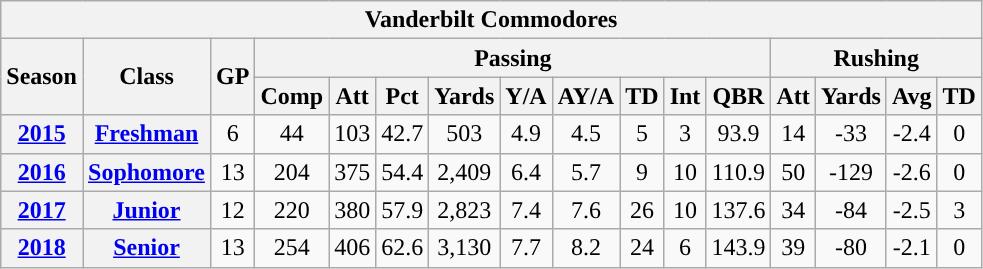<table class="wikitable" style="text-align:center;">
<tr>
<th colspan="18">Vanderbilt Commodores</th>
</tr>
<tr>
<th rowspan="2">Season</th>
<th rowspan="2">Class</th>
<th rowspan="2">GP</th>
<th colspan="9">Passing</th>
<th colspan="4">Rushing</th>
</tr>
<tr>
<th>Comp</th>
<th>Att</th>
<th>Pct</th>
<th>Yards</th>
<th>Y/A</th>
<th>AY/A</th>
<th>TD</th>
<th>Int</th>
<th>QBR</th>
<th>Att</th>
<th>Yards</th>
<th>Avg</th>
<th>TD</th>
</tr>
<tr>
<th><a href='#'>2015</a></th>
<th><a href='#'>Freshman</a></th>
<td>6</td>
<td>44</td>
<td>103</td>
<td>42.7</td>
<td>503</td>
<td>4.9</td>
<td>4.5</td>
<td>5</td>
<td>3</td>
<td>93.9</td>
<td>14</td>
<td>-33</td>
<td>-2.4</td>
<td>0</td>
</tr>
<tr>
<th><a href='#'>2016</a></th>
<th><a href='#'>Sophomore</a></th>
<td>13</td>
<td>204</td>
<td>375</td>
<td>54.4</td>
<td>2,409</td>
<td>6.4</td>
<td>5.7</td>
<td>9</td>
<td>10</td>
<td>110.9</td>
<td>50</td>
<td>-129</td>
<td>-2.6</td>
<td>0</td>
</tr>
<tr>
<th><a href='#'>2017</a></th>
<th><a href='#'>Junior</a></th>
<td>12</td>
<td>220</td>
<td>380</td>
<td>57.9</td>
<td>2,823</td>
<td>7.4</td>
<td>7.6</td>
<td>26</td>
<td>10</td>
<td>137.6</td>
<td>34</td>
<td>-84</td>
<td>-2.5</td>
<td>3</td>
</tr>
<tr>
<th><a href='#'>2018</a></th>
<th><a href='#'>Senior</a></th>
<td>13</td>
<td>254</td>
<td>406</td>
<td>62.6</td>
<td>3,130</td>
<td>7.7</td>
<td>8.2</td>
<td>24</td>
<td>6</td>
<td>143.9</td>
<td>39</td>
<td>-80</td>
<td>-2.1</td>
<td>0</td>
</tr>
</table>
